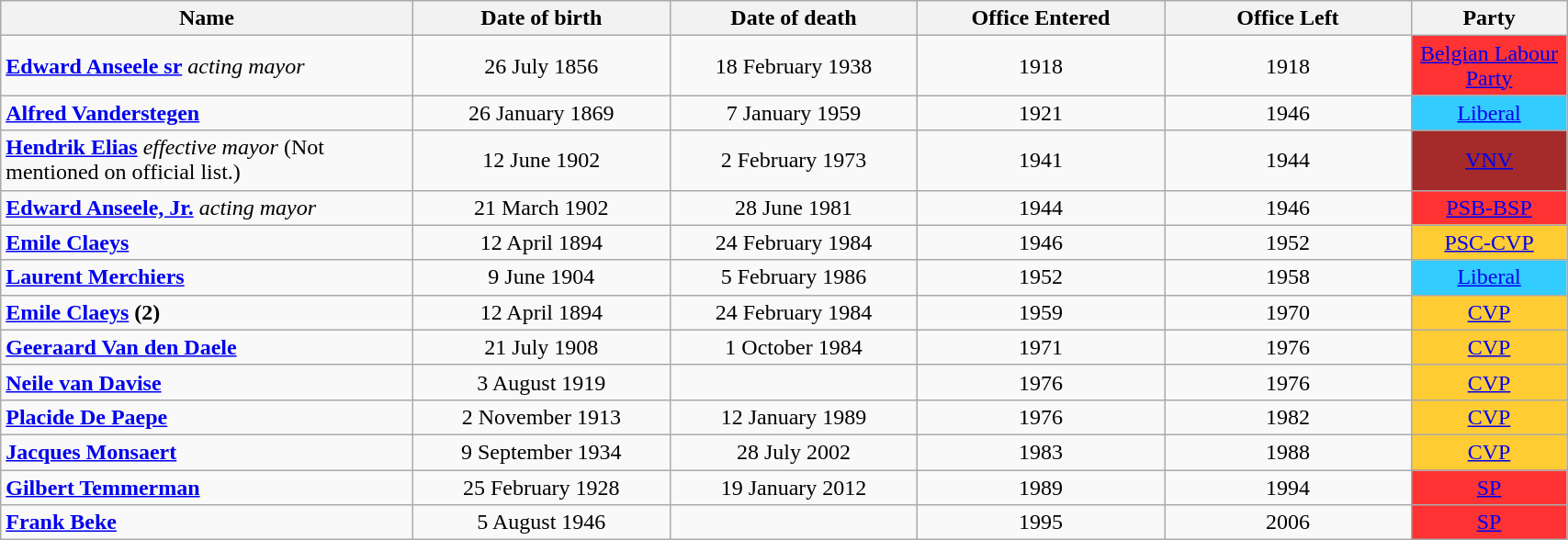<table width=90% class="wikitable">
<tr>
<th width=10%>Name</th>
<th width=6%>Date of birth</th>
<th width=6%>Date of death</th>
<th width=6%>Office Entered</th>
<th width=6%>Office Left</th>
<th width=3%>Party</th>
</tr>
<tr>
<td align="left"><strong><a href='#'>Edward Anseele sr</a></strong> <em>acting mayor</em></td>
<td align="center">26 July 1856</td>
<td align="center">18 February 1938</td>
<td align="center">1918</td>
<td align="center">1918</td>
<td align="center" bgcolor=#FF3333><a href='#'>Belgian Labour Party</a></td>
</tr>
<tr>
<td align="left"><strong><a href='#'>Alfred Vanderstegen</a></strong></td>
<td align="center">26 January 1869</td>
<td align="center">7 January 1959</td>
<td align="center">1921</td>
<td align="center">1946</td>
<td align="center" bgcolor=#33CCFF><a href='#'>Liberal</a></td>
</tr>
<tr>
<td align="left"><strong><a href='#'>Hendrik Elias</a></strong> <em>effective mayor</em> (Not mentioned on official list.)</td>
<td align="center">12 June 1902</td>
<td align="center">2 February 1973</td>
<td align="center">1941</td>
<td align="center">1944</td>
<td align="center" bgcolor="brown"><a href='#'>VNV</a></td>
</tr>
<tr>
<td align="left"><strong><a href='#'>Edward Anseele, Jr.</a></strong> <em>acting mayor</em></td>
<td align="center">21 March 1902</td>
<td align="center">28 June 1981</td>
<td align="center">1944</td>
<td align="center">1946</td>
<td align="center" bgcolor=#FF3333><a href='#'>PSB-BSP</a></td>
</tr>
<tr>
<td align="left"><strong><a href='#'>Emile Claeys</a></strong></td>
<td align="center">12 April 1894</td>
<td align="center">24 February 1984</td>
<td align="center">1946</td>
<td align="center">1952</td>
<td align="center" bgcolor=#FFCC33><a href='#'>PSC-CVP</a></td>
</tr>
<tr>
<td align="left"><strong><a href='#'>Laurent Merchiers</a></strong></td>
<td align="center">9 June 1904</td>
<td align="center">5 February 1986</td>
<td align="center">1952</td>
<td align="center">1958</td>
<td align="center" bgcolor=#33CCFF><a href='#'>Liberal</a></td>
</tr>
<tr>
<td align="left"><strong><a href='#'>Emile Claeys</a> (2)</strong></td>
<td align="center">12 April 1894</td>
<td align="center">24 February 1984</td>
<td align="center">1959</td>
<td align="center">1970</td>
<td align="center" bgcolor=#FFCC33><a href='#'>CVP</a></td>
</tr>
<tr>
<td align="left"><strong><a href='#'>Geeraard Van den Daele</a></strong></td>
<td align="center">21 July 1908</td>
<td align="center">1 October 1984</td>
<td align="center">1971</td>
<td align="center">1976</td>
<td align="center" bgcolor=#FFCC33><a href='#'>CVP</a></td>
</tr>
<tr>
<td align="left"><strong><a href='#'>Neile van Davise</a></strong></td>
<td align="center">3 August 1919</td>
<td align="center"></td>
<td align="center">1976</td>
<td align="center">1976</td>
<td align="center" bgcolor=#FFCC33><a href='#'>CVP</a></td>
</tr>
<tr>
<td align="left"><strong><a href='#'>Placide De Paepe</a></strong></td>
<td align="center">2 November 1913</td>
<td align="center">12 January 1989</td>
<td align="center">1976</td>
<td align="center">1982</td>
<td align="center" bgcolor=#FFCC33><a href='#'>CVP</a></td>
</tr>
<tr>
<td align="left"><strong><a href='#'>Jacques Monsaert</a></strong></td>
<td align="center">9 September 1934</td>
<td align="center">28 July 2002</td>
<td align="center">1983</td>
<td align="center">1988</td>
<td align="center" bgcolor=#FFCC33><a href='#'>CVP</a></td>
</tr>
<tr>
<td align="left"><strong><a href='#'>Gilbert Temmerman</a></strong></td>
<td align="center">25 February 1928</td>
<td align="center">19 January 2012</td>
<td align="center">1989</td>
<td align="center">1994</td>
<td align="center" bgcolor=#FF3333><a href='#'>SP</a></td>
</tr>
<tr>
<td align="left"><strong><a href='#'>Frank Beke</a></strong></td>
<td align="center">5 August 1946</td>
<td align="center"></td>
<td align="center">1995</td>
<td align="center">2006</td>
<td align="center" bgcolor=#FF3333><a href='#'>SP</a></td>
</tr>
</table>
